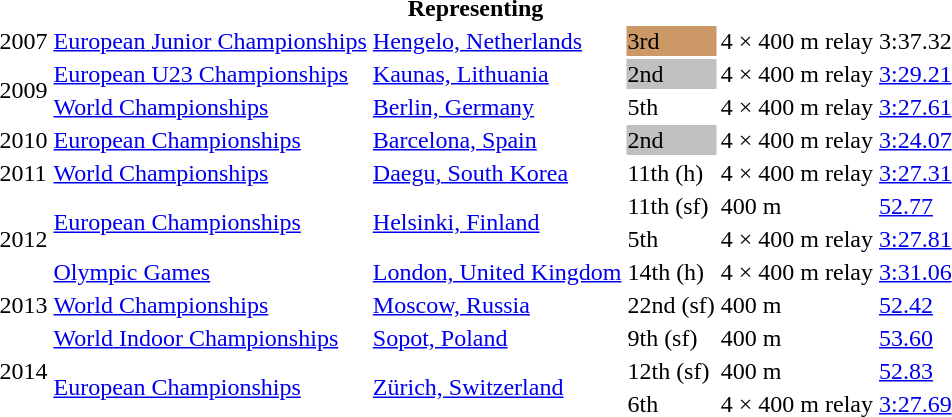<table>
<tr>
<th colspan="6">Representing </th>
</tr>
<tr>
<td>2007</td>
<td><a href='#'>European Junior Championships</a></td>
<td><a href='#'>Hengelo, Netherlands</a></td>
<td bgcolor=cc9966>3rd</td>
<td>4 × 400 m relay</td>
<td>3:37.32</td>
</tr>
<tr>
<td rowspan=2>2009</td>
<td><a href='#'>European U23 Championships</a></td>
<td><a href='#'>Kaunas, Lithuania</a></td>
<td bgcolor=silver>2nd</td>
<td>4 × 400 m relay</td>
<td><a href='#'>3:29.21</a></td>
</tr>
<tr>
<td><a href='#'>World Championships</a></td>
<td><a href='#'>Berlin, Germany</a></td>
<td>5th</td>
<td>4 × 400 m relay</td>
<td><a href='#'>3:27.61</a></td>
</tr>
<tr>
<td>2010</td>
<td><a href='#'>European Championships</a></td>
<td><a href='#'>Barcelona, Spain</a></td>
<td bgcolor=silver>2nd</td>
<td>4 × 400 m relay</td>
<td><a href='#'>3:24.07</a></td>
</tr>
<tr>
<td>2011</td>
<td><a href='#'>World Championships</a></td>
<td><a href='#'>Daegu, South Korea</a></td>
<td>11th (h)</td>
<td>4 × 400 m relay</td>
<td><a href='#'>3:27.31</a></td>
</tr>
<tr>
<td rowspan=3>2012</td>
<td rowspan=2><a href='#'>European Championships</a></td>
<td rowspan=2><a href='#'>Helsinki, Finland</a></td>
<td>11th (sf)</td>
<td>400 m</td>
<td><a href='#'>52.77</a></td>
</tr>
<tr>
<td>5th</td>
<td>4 × 400 m relay</td>
<td><a href='#'>3:27.81</a></td>
</tr>
<tr>
<td><a href='#'>Olympic Games</a></td>
<td><a href='#'>London, United Kingdom</a></td>
<td>14th (h)</td>
<td>4 × 400 m relay</td>
<td><a href='#'>3:31.06</a></td>
</tr>
<tr>
<td>2013</td>
<td><a href='#'>World Championships</a></td>
<td><a href='#'>Moscow, Russia</a></td>
<td>22nd (sf)</td>
<td>400 m</td>
<td><a href='#'>52.42</a></td>
</tr>
<tr>
<td rowspan=3>2014</td>
<td><a href='#'>World Indoor Championships</a></td>
<td><a href='#'>Sopot, Poland</a></td>
<td>9th (sf)</td>
<td>400 m</td>
<td><a href='#'>53.60</a></td>
</tr>
<tr>
<td rowspan=2><a href='#'>European Championships</a></td>
<td rowspan=2><a href='#'>Zürich, Switzerland</a></td>
<td>12th (sf)</td>
<td>400 m</td>
<td><a href='#'>52.83</a></td>
</tr>
<tr>
<td>6th</td>
<td>4 × 400 m relay</td>
<td><a href='#'>3:27.69</a></td>
</tr>
</table>
